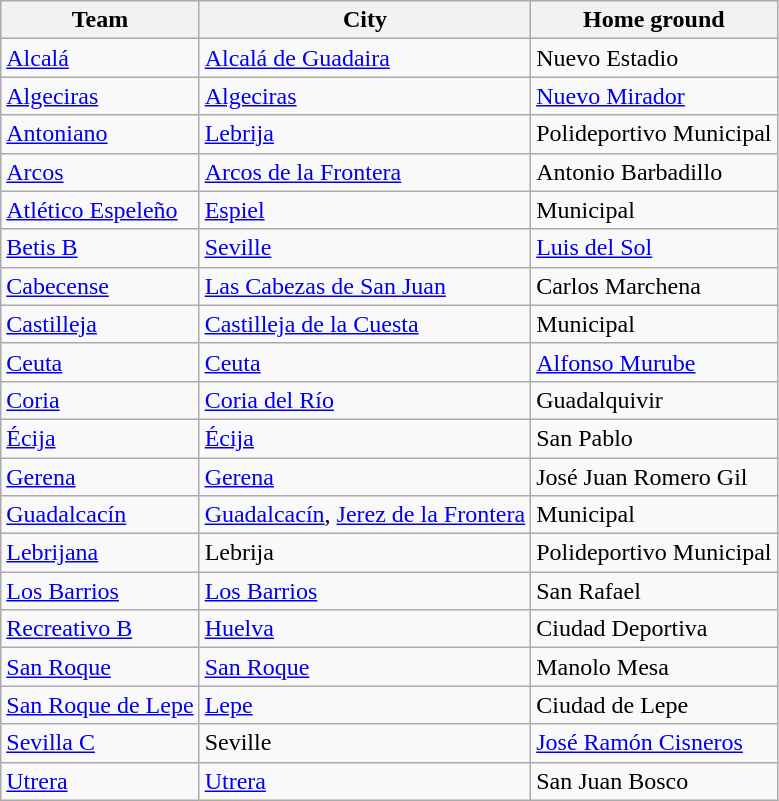<table class="wikitable sortable">
<tr>
<th>Team</th>
<th>City</th>
<th>Home ground</th>
</tr>
<tr>
<td><a href='#'>Alcalá</a></td>
<td><a href='#'>Alcalá de Guadaira</a></td>
<td>Nuevo Estadio</td>
</tr>
<tr>
<td><a href='#'>Algeciras</a></td>
<td><a href='#'>Algeciras</a></td>
<td><a href='#'>Nuevo Mirador</a></td>
</tr>
<tr>
<td><a href='#'>Antoniano</a></td>
<td><a href='#'>Lebrija</a></td>
<td>Polideportivo Municipal</td>
</tr>
<tr>
<td><a href='#'>Arcos</a></td>
<td><a href='#'>Arcos de la Frontera</a></td>
<td>Antonio Barbadillo</td>
</tr>
<tr>
<td><a href='#'>Atlético Espeleño</a></td>
<td><a href='#'>Espiel</a></td>
<td>Municipal</td>
</tr>
<tr>
<td><a href='#'>Betis B</a></td>
<td><a href='#'>Seville</a></td>
<td><a href='#'>Luis del Sol</a></td>
</tr>
<tr>
<td><a href='#'>Cabecense</a></td>
<td><a href='#'>Las Cabezas de San Juan</a></td>
<td>Carlos Marchena</td>
</tr>
<tr>
<td><a href='#'>Castilleja</a></td>
<td><a href='#'>Castilleja de la Cuesta</a></td>
<td>Municipal</td>
</tr>
<tr>
<td><a href='#'>Ceuta</a></td>
<td><a href='#'>Ceuta</a></td>
<td><a href='#'>Alfonso Murube</a></td>
</tr>
<tr>
<td><a href='#'>Coria</a></td>
<td><a href='#'>Coria del Río</a></td>
<td>Guadalquivir</td>
</tr>
<tr>
<td><a href='#'>Écija</a></td>
<td><a href='#'>Écija</a></td>
<td>San Pablo</td>
</tr>
<tr>
<td><a href='#'>Gerena</a></td>
<td><a href='#'>Gerena</a></td>
<td>José Juan Romero Gil</td>
</tr>
<tr>
<td><a href='#'>Guadalcacín</a></td>
<td><a href='#'>Guadalcacín</a>, <a href='#'>Jerez de la Frontera</a></td>
<td>Municipal</td>
</tr>
<tr>
<td><a href='#'>Lebrijana</a></td>
<td>Lebrija</td>
<td>Polideportivo Municipal</td>
</tr>
<tr>
<td><a href='#'>Los Barrios</a></td>
<td><a href='#'>Los Barrios</a></td>
<td>San Rafael</td>
</tr>
<tr>
<td><a href='#'>Recreativo B</a></td>
<td><a href='#'>Huelva</a></td>
<td>Ciudad Deportiva</td>
</tr>
<tr>
<td><a href='#'>San Roque</a></td>
<td><a href='#'>San Roque</a></td>
<td>Manolo Mesa</td>
</tr>
<tr>
<td><a href='#'>San Roque de Lepe</a></td>
<td><a href='#'>Lepe</a></td>
<td>Ciudad de Lepe</td>
</tr>
<tr>
<td><a href='#'>Sevilla C</a></td>
<td>Seville</td>
<td><a href='#'>José Ramón Cisneros</a></td>
</tr>
<tr>
<td><a href='#'>Utrera</a></td>
<td><a href='#'>Utrera</a></td>
<td>San Juan Bosco</td>
</tr>
</table>
